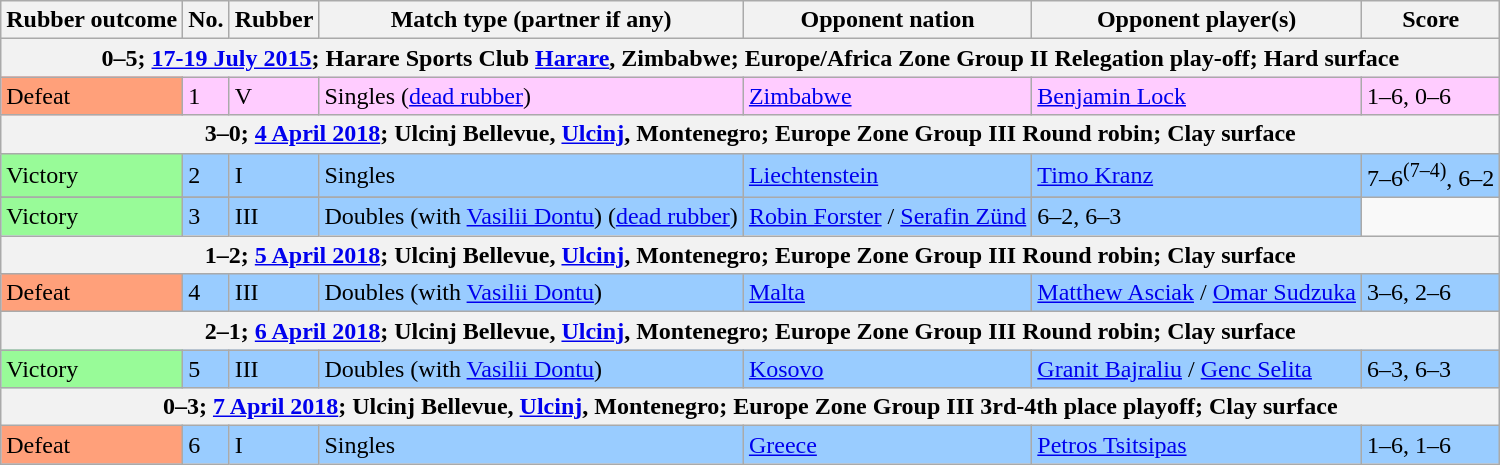<table class=wikitable>
<tr>
<th>Rubber outcome</th>
<th>No.</th>
<th>Rubber</th>
<th>Match type (partner if any)</th>
<th>Opponent nation</th>
<th>Opponent player(s)</th>
<th>Score</th>
</tr>
<tr>
<th colspan=7>0–5; <a href='#'>17-19 July 2015</a>; Harare Sports Club <a href='#'>Harare</a>, Zimbabwe; Europe/Africa Zone Group II Relegation play-off; Hard surface</th>
</tr>
<tr bgcolor=#FFCCFF>
<td bgcolor=FFA07A>Defeat</td>
<td>1</td>
<td>V</td>
<td>Singles (<a href='#'>dead rubber</a>)</td>
<td> <a href='#'>Zimbabwe</a></td>
<td><a href='#'>Benjamin Lock</a></td>
<td>1–6, 0–6</td>
</tr>
<tr>
<th colspan=7>3–0; <a href='#'>4 April 2018</a>; Ulcinj Bellevue, <a href='#'>Ulcinj</a>, Montenegro; Europe Zone Group III Round robin; Clay surface</th>
</tr>
<tr bgcolor=#99CCFF>
<td bgcolor=98FB98>Victory</td>
<td>2</td>
<td>I</td>
<td>Singles</td>
<td rowspan=2> <a href='#'>Liechtenstein</a></td>
<td><a href='#'>Timo Kranz</a></td>
<td>7–6<sup>(7–4)</sup>, 6–2</td>
</tr>
<tr>
</tr>
<tr bgcolor=#99CCFF>
<td bgcolor=98FB98>Victory</td>
<td>3</td>
<td>III</td>
<td>Doubles (with <a href='#'>Vasilii Dontu</a>) (<a href='#'>dead rubber</a>)</td>
<td><a href='#'>Robin Forster</a> / <a href='#'>Serafin Zünd</a></td>
<td>6–2, 6–3</td>
</tr>
<tr>
<th colspan=7>1–2; <a href='#'>5 April 2018</a>; Ulcinj Bellevue, <a href='#'>Ulcinj</a>, Montenegro; Europe Zone Group III Round robin; Clay surface</th>
</tr>
<tr bgcolor=#99CCFF>
<td bgcolor=FFA07A>Defeat</td>
<td>4</td>
<td>III</td>
<td>Doubles (with <a href='#'>Vasilii Dontu</a>)</td>
<td> <a href='#'>Malta</a></td>
<td><a href='#'>Matthew Asciak</a> / <a href='#'>Omar Sudzuka</a></td>
<td>3–6, 2–6</td>
</tr>
<tr>
<th colspan=7>2–1; <a href='#'>6 April 2018</a>; Ulcinj Bellevue, <a href='#'>Ulcinj</a>, Montenegro; Europe Zone Group III Round robin; Clay surface</th>
</tr>
<tr bgcolor=#99CCFF>
<td bgcolor=98FB98>Victory</td>
<td>5</td>
<td>III</td>
<td>Doubles (with <a href='#'>Vasilii Dontu</a>)</td>
<td> <a href='#'>Kosovo</a></td>
<td><a href='#'>Granit Bajraliu</a> / <a href='#'>Genc Selita</a></td>
<td>6–3, 6–3</td>
</tr>
<tr>
<th colspan=7>0–3; <a href='#'>7 April 2018</a>; Ulcinj Bellevue, <a href='#'>Ulcinj</a>, Montenegro; Europe Zone Group III 3rd-4th place playoff; Clay surface</th>
</tr>
<tr bgcolor=#99CCFF>
<td bgcolor=FFA07A>Defeat</td>
<td>6</td>
<td>I</td>
<td>Singles</td>
<td> <a href='#'>Greece</a></td>
<td><a href='#'>Petros Tsitsipas</a></td>
<td>1–6, 1–6</td>
</tr>
</table>
